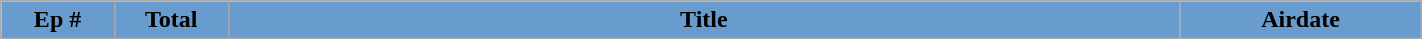<table class="wikitable plainrowheaders" width="75%" style="background:#FFFFFF;">
<tr>
<th style="background:#689CCF" width=8%><span>Ep #</span></th>
<th style="background:#689CCF" width=8%><span>Total</span></th>
<th style="background:#689CCF"><span>Title</span></th>
<th style="background:#689CCF" width=17%><span>Airdate</span><br>






</th>
</tr>
</table>
